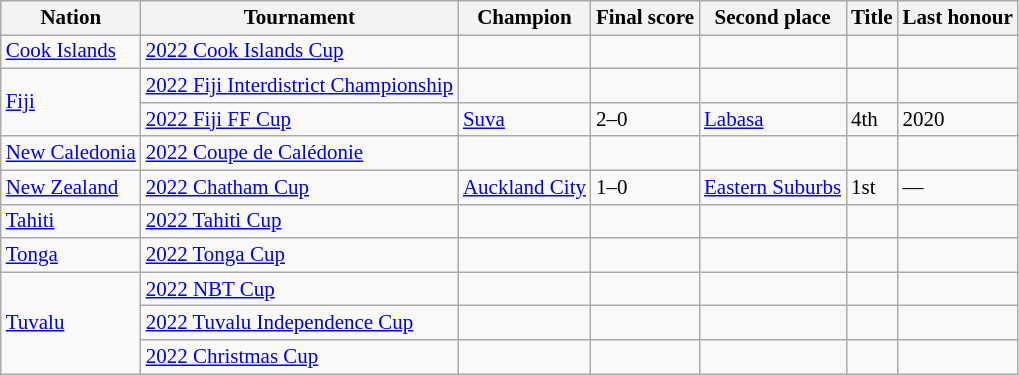<table class=wikitable style="font-size:14px">
<tr>
<th>Nation</th>
<th>Tournament</th>
<th>Champion</th>
<th>Final score</th>
<th>Second place</th>
<th data-sort-type="number">Title</th>
<th>Last honour</th>
</tr>
<tr>
<td> <a href='#'>Cook Islands</a></td>
<td><a href='#'>2022 Cook Islands Cup</a></td>
<td></td>
<td></td>
<td></td>
<td></td>
<td></td>
</tr>
<tr>
<td rowspan="2"> <a href='#'>Fiji</a></td>
<td><a href='#'>2022 Fiji Interdistrict Championship</a></td>
<td></td>
<td></td>
<td></td>
<td></td>
<td></td>
</tr>
<tr>
<td><a href='#'>2022 Fiji FF Cup</a></td>
<td><a href='#'>Suva</a></td>
<td>2–0</td>
<td><a href='#'>Labasa</a></td>
<td>4th</td>
<td>2020</td>
</tr>
<tr>
<td> <a href='#'>New Caledonia</a></td>
<td><a href='#'>2022 Coupe de Calédonie</a></td>
<td></td>
<td></td>
<td></td>
<td></td>
<td></td>
</tr>
<tr>
<td> <a href='#'>New Zealand</a></td>
<td><a href='#'>2022 Chatham Cup</a></td>
<td><a href='#'>Auckland City</a></td>
<td>1–0</td>
<td><a href='#'>Eastern Suburbs</a></td>
<td>1st</td>
<td>—</td>
</tr>
<tr>
<td> <a href='#'>Tahiti</a></td>
<td><a href='#'>2022 Tahiti Cup</a></td>
<td></td>
<td></td>
<td></td>
<td></td>
<td></td>
</tr>
<tr>
<td> <a href='#'>Tonga</a></td>
<td><a href='#'>2022 Tonga Cup</a></td>
<td></td>
<td></td>
<td></td>
<td></td>
<td></td>
</tr>
<tr>
<td rowspan="3"> <a href='#'>Tuvalu</a></td>
<td><a href='#'>2022 NBT Cup</a></td>
<td></td>
<td></td>
<td></td>
<td></td>
<td></td>
</tr>
<tr>
<td><a href='#'>2022 Tuvalu Independence Cup</a></td>
<td></td>
<td></td>
<td></td>
<td></td>
<td></td>
</tr>
<tr>
<td><a href='#'>2022 Christmas Cup</a></td>
<td></td>
<td></td>
<td></td>
<td></td>
<td></td>
</tr>
</table>
